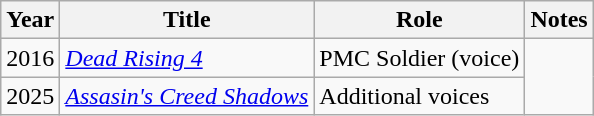<table class="wikitable">
<tr>
<th>Year</th>
<th>Title</th>
<th>Role</th>
<th>Notes</th>
</tr>
<tr>
<td>2016</td>
<td><em><a href='#'>Dead Rising 4</a></em></td>
<td>PMC Soldier (voice)</td>
<td rowspan="4"></td>
</tr>
<tr>
<td>2025</td>
<td><em><a href='#'>Assasin's Creed Shadows</a></em></td>
<td>Additional voices</td>
</tr>
</table>
